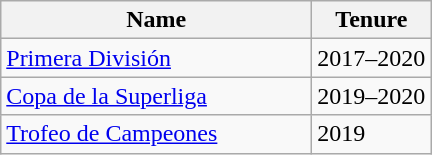<table class="wikitable sortable">
<tr>
<th width= 200px>Name</th>
<th width= px>Tenure</th>
</tr>
<tr>
<td><a href='#'>Primera División</a></td>
<td>2017–2020 </td>
</tr>
<tr>
<td><a href='#'>Copa de la Superliga</a></td>
<td>2019–2020 </td>
</tr>
<tr>
<td><a href='#'>Trofeo de Campeones</a></td>
<td>2019 </td>
</tr>
</table>
